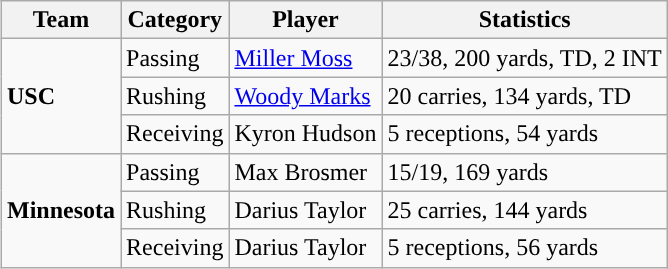<table class="wikitable" style="float: right;">
<tr>
<th>Team</th>
<th>Category</th>
<th>Player</th>
<th>Statistics</th>
</tr>
<tr>
<td rowspan=3><strong>USC</strong></td>
<td>Passing</td>
<td><a href='#'>Miller Moss</a></td>
<td>23/38, 200 yards, TD, 2 INT</td>
</tr>
<tr>
<td>Rushing</td>
<td><a href='#'>Woody Marks</a></td>
<td>20 carries, 134 yards, TD</td>
</tr>
<tr>
<td>Receiving</td>
<td>Kyron Hudson</td>
<td>5 receptions, 54 yards</td>
</tr>
<tr>
<td rowspan=3><strong>Minnesota</strong></td>
<td>Passing</td>
<td>Max Brosmer</td>
<td>15/19, 169 yards</td>
</tr>
<tr>
<td>Rushing</td>
<td>Darius Taylor</td>
<td>25 carries, 144 yards</td>
</tr>
<tr>
<td>Receiving</td>
<td>Darius Taylor</td>
<td>5 receptions, 56 yards</td>
</tr>
</table>
